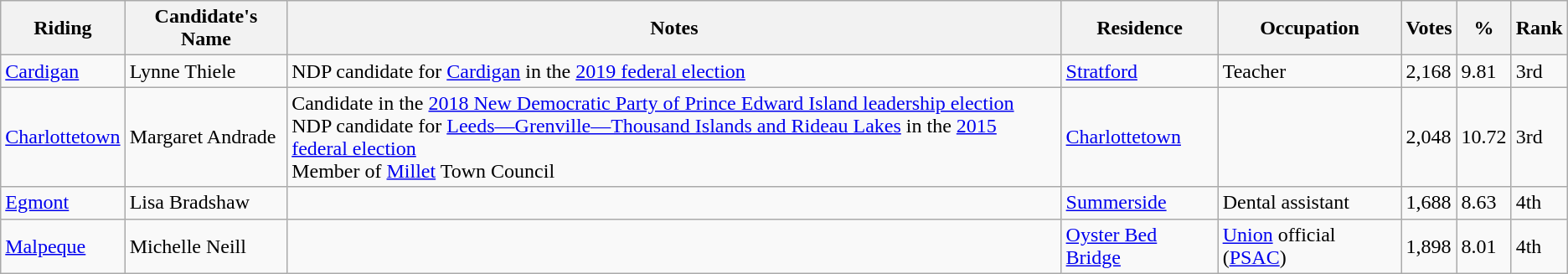<table class="wikitable sortable">
<tr>
<th>Riding<br></th>
<th>Candidate's Name</th>
<th>Notes</th>
<th>Residence</th>
<th>Occupation</th>
<th>Votes</th>
<th>%</th>
<th>Rank</th>
</tr>
<tr>
<td><a href='#'>Cardigan</a></td>
<td>Lynne Thiele</td>
<td>NDP candidate for <a href='#'>Cardigan</a> in the <a href='#'>2019 federal election</a></td>
<td><a href='#'>Stratford</a></td>
<td>Teacher</td>
<td>2,168</td>
<td>9.81</td>
<td>3rd</td>
</tr>
<tr>
<td><a href='#'>Charlottetown</a></td>
<td>Margaret Andrade</td>
<td>Candidate in the <a href='#'>2018 New Democratic Party of Prince Edward Island leadership election</a> <br> NDP candidate for <a href='#'>Leeds—Grenville—Thousand Islands and Rideau Lakes</a> in the <a href='#'>2015 federal election</a> <br> Member of <a href='#'>Millet</a> Town Council </td>
<td><a href='#'>Charlottetown</a></td>
<td></td>
<td>2,048</td>
<td>10.72</td>
<td>3rd</td>
</tr>
<tr>
<td><a href='#'>Egmont</a></td>
<td>Lisa Bradshaw</td>
<td></td>
<td><a href='#'>Summerside</a></td>
<td>Dental assistant</td>
<td>1,688</td>
<td>8.63</td>
<td>4th</td>
</tr>
<tr>
<td><a href='#'>Malpeque</a></td>
<td>Michelle Neill</td>
<td></td>
<td><a href='#'>Oyster Bed Bridge</a></td>
<td><a href='#'>Union</a> official (<a href='#'>PSAC</a>)</td>
<td>1,898</td>
<td>8.01</td>
<td>4th</td>
</tr>
</table>
